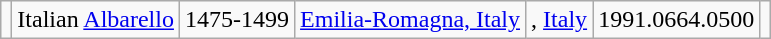<table class="wikitable sortable">
<tr>
<td></td>
<td>Italian <a href='#'>Albarello</a></td>
<td>1475-1499</td>
<td colspan="2"><a href='#'>Emilia-Romagna, Italy</a></td>
<td>, <a href='#'>Italy</a></td>
<td>1991.0664.0500</td>
<td></td>
</tr>
</table>
